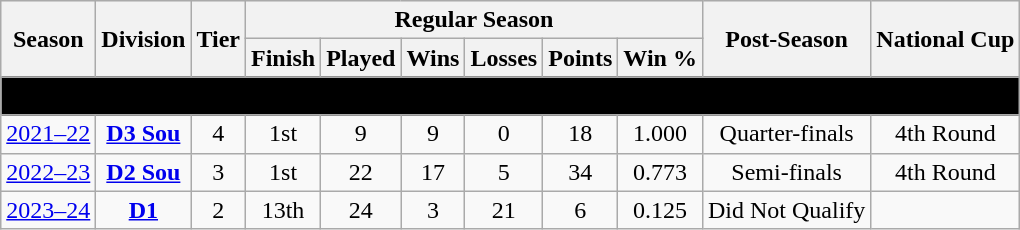<table class="wikitable" style="font-size:100%;">
<tr bgcolor="#efefef">
<th rowspan="2">Season</th>
<th rowspan="2">Division</th>
<th rowspan="2">Tier</th>
<th colspan="6">Regular Season</th>
<th rowspan="2">Post-Season</th>
<th rowspan="2">National Cup</th>
</tr>
<tr>
<th>Finish</th>
<th>Played</th>
<th>Wins</th>
<th>Losses</th>
<th>Points</th>
<th>Win %</th>
</tr>
<tr>
<td colspan="13" align=center bgcolor="black"><span><strong>London Elite</strong></span></td>
</tr>
<tr>
<td style="text-align:center;"><a href='#'>2021–22</a></td>
<td style="text-align:center;"><strong><a href='#'>D3 Sou</a></strong></td>
<td style="text-align:center;">4</td>
<td style="text-align:center;">1st</td>
<td style="text-align:center;">9</td>
<td style="text-align:center;">9</td>
<td style="text-align:center;">0</td>
<td style="text-align:center;">18</td>
<td style="text-align:center;">1.000</td>
<td style="text-align:center;">Quarter-finals</td>
<td style="text-align:center;">4th Round</td>
</tr>
<tr>
<td style="text-align:center;"><a href='#'>2022–23</a></td>
<td style="text-align:center;"><strong><a href='#'>D2 Sou</a></strong></td>
<td style="text-align:center;">3</td>
<td style="text-align:center;">1st</td>
<td style="text-align:center;">22</td>
<td style="text-align:center;">17</td>
<td style="text-align:center;">5</td>
<td style="text-align:center;">34</td>
<td style="text-align:center;">0.773</td>
<td style="text-align:center;">Semi-finals</td>
<td style="text-align:center;">4th Round</td>
</tr>
<tr>
<td style="text-align:center;"><a href='#'>2023–24</a></td>
<td style="text-align:center;"><strong><a href='#'>D1</a></strong></td>
<td style="text-align:center;">2</td>
<td style="text-align:center;">13th</td>
<td style="text-align:center;">24</td>
<td style="text-align:center;">3</td>
<td style="text-align:center;">21</td>
<td style="text-align:center;">6</td>
<td style="text-align:center;">0.125</td>
<td style="text-align:center;">Did Not Qualify</td>
<td style="text-align:center;"></td>
</tr>
</table>
